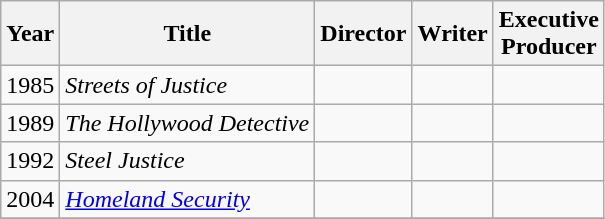<table class="wikitable">
<tr>
<th>Year</th>
<th>Title</th>
<th>Director</th>
<th>Writer</th>
<th>Executive<br>Producer</th>
</tr>
<tr>
<td>1985</td>
<td><em>Streets of Justice</em></td>
<td></td>
<td></td>
<td></td>
</tr>
<tr>
<td>1989</td>
<td><em>The Hollywood Detective</em></td>
<td></td>
<td></td>
<td></td>
</tr>
<tr>
<td>1992</td>
<td><em>Steel Justice</em></td>
<td></td>
<td></td>
<td></td>
</tr>
<tr>
<td>2004</td>
<td><em><a href='#'>Homeland Security</a></em></td>
<td></td>
<td></td>
<td></td>
</tr>
<tr>
</tr>
</table>
